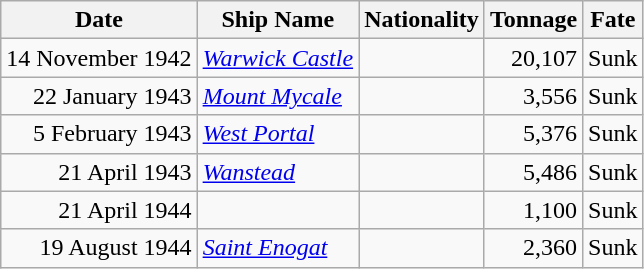<table class="wikitable sortable">
<tr>
<th>Date</th>
<th>Ship Name</th>
<th>Nationality</th>
<th>Tonnage</th>
<th>Fate</th>
</tr>
<tr>
<td align="right">14 November 1942</td>
<td align="left"><a href='#'><em>Warwick Castle</em></a></td>
<td align="left"></td>
<td align="right">20,107</td>
<td align="left">Sunk</td>
</tr>
<tr>
<td align="right">22 January 1943</td>
<td align="left"><a href='#'><em>Mount Mycale</em></a></td>
<td align="left"></td>
<td align="right">3,556</td>
<td align="left">Sunk</td>
</tr>
<tr>
<td align="right">5 February 1943</td>
<td align="left"><a href='#'><em>West Portal</em></a></td>
<td align="left"></td>
<td align="right">5,376</td>
<td align="left">Sunk</td>
</tr>
<tr>
<td align="right">21 April 1943</td>
<td align="left"><a href='#'><em>Wanstead</em></a></td>
<td align="left"></td>
<td align="right">5,486</td>
<td align="left">Sunk</td>
</tr>
<tr>
<td align="right">21 April 1944</td>
<td align="left"></td>
<td align="left"></td>
<td align="right">1,100</td>
<td align="left">Sunk</td>
</tr>
<tr>
<td align="right">19 August 1944</td>
<td align="left"><a href='#'><em>Saint Enogat</em></a></td>
<td align="left"></td>
<td align="right">2,360</td>
<td align="left">Sunk</td>
</tr>
</table>
